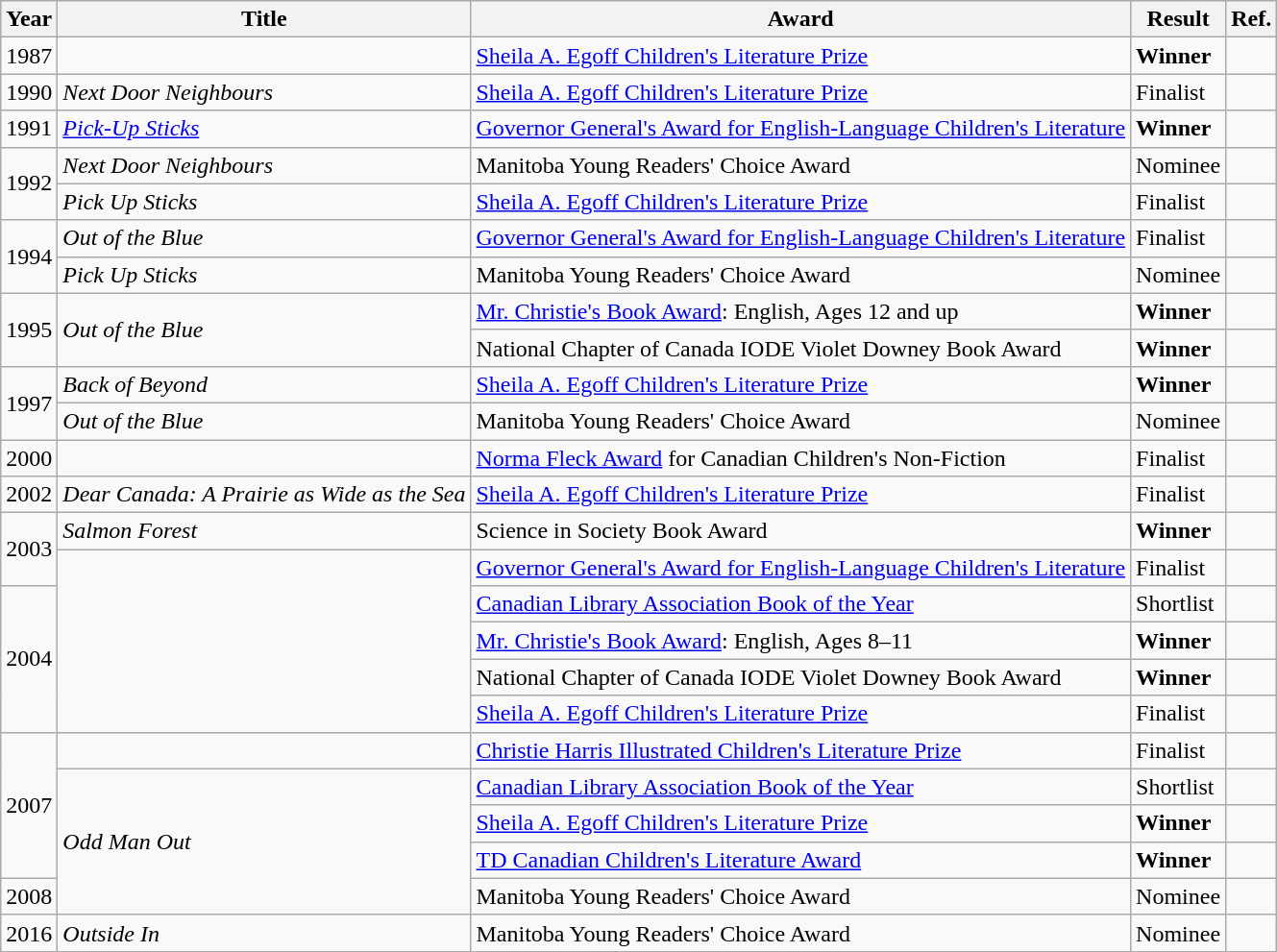<table class="wikitable sortable mw-collapsible">
<tr>
<th>Year</th>
<th>Title</th>
<th>Award</th>
<th>Result</th>
<th>Ref.</th>
</tr>
<tr>
<td rowspan="1">1987</td>
<td rowspan="1"></td>
<td><a href='#'>Sheila A. Egoff Children's Literature Prize</a></td>
<td><strong>Winner</strong></td>
<td></td>
</tr>
<tr>
<td rowspan="1">1990</td>
<td rowspan="1"><em>Next Door Neighbours</em></td>
<td><a href='#'>Sheila A. Egoff Children's Literature Prize</a></td>
<td>Finalist</td>
<td></td>
</tr>
<tr>
<td>1991</td>
<td><em><a href='#'>Pick-Up Sticks</a></em></td>
<td><a href='#'>Governor General's Award for English-Language Children's Literature</a></td>
<td><strong>Winner</strong></td>
<td></td>
</tr>
<tr>
<td rowspan="2">1992</td>
<td><em>Next Door Neighbours</em></td>
<td>Manitoba Young Readers' Choice Award</td>
<td>Nominee</td>
<td></td>
</tr>
<tr>
<td rowspan="1"><em>Pick Up Sticks</em></td>
<td><a href='#'>Sheila A. Egoff Children's Literature Prize</a></td>
<td>Finalist</td>
<td></td>
</tr>
<tr>
<td rowspan="2">1994</td>
<td><em>Out of the Blue</em></td>
<td><a href='#'>Governor General's Award for English-Language Children's Literature</a></td>
<td>Finalist</td>
<td></td>
</tr>
<tr>
<td rowspan="1"><em>Pick Up Sticks</em></td>
<td>Manitoba Young Readers' Choice Award</td>
<td>Nominee</td>
<td></td>
</tr>
<tr>
<td rowspan="2">1995</td>
<td rowspan="2"><em>Out of the Blue</em></td>
<td><a href='#'>Mr. Christie's Book Award</a>: English, Ages 12 and up</td>
<td><strong>Winner</strong></td>
<td></td>
</tr>
<tr>
<td>National Chapter of Canada IODE Violet Downey Book Award</td>
<td><strong>Winner</strong></td>
<td></td>
</tr>
<tr>
<td rowspan="2">1997</td>
<td rowspan="1"><em>Back of Beyond</em></td>
<td><a href='#'>Sheila A. Egoff Children's Literature Prize</a></td>
<td><strong>Winner</strong></td>
<td></td>
</tr>
<tr>
<td><em>Out of the Blue</em></td>
<td>Manitoba Young Readers' Choice Award</td>
<td>Nominee</td>
<td></td>
</tr>
<tr>
<td>2000</td>
<td></td>
<td><a href='#'>Norma Fleck Award</a> for Canadian Children's Non-Fiction</td>
<td>Finalist</td>
<td></td>
</tr>
<tr>
<td rowspan="1">2002</td>
<td rowspan="1"><em>Dear Canada: A Prairie as Wide as the Sea</em></td>
<td><a href='#'>Sheila A. Egoff Children's Literature Prize</a></td>
<td>Finalist</td>
<td></td>
</tr>
<tr>
<td rowspan="2">2003</td>
<td><em>Salmon Forest</em></td>
<td>Science in Society Book Award</td>
<td><strong>Winner</strong></td>
<td></td>
</tr>
<tr>
<td rowspan="5"></td>
<td><a href='#'>Governor General's Award for English-Language Children's Literature</a></td>
<td>Finalist</td>
<td></td>
</tr>
<tr>
<td rowspan="4">2004</td>
<td><a href='#'>Canadian Library Association Book of the Year</a></td>
<td>Shortlist</td>
<td></td>
</tr>
<tr>
<td><a href='#'>Mr. Christie's Book Award</a>: English, Ages 8–11</td>
<td><strong>Winner</strong></td>
<td></td>
</tr>
<tr>
<td>National Chapter of Canada IODE Violet Downey Book Award</td>
<td><strong>Winner</strong></td>
<td></td>
</tr>
<tr>
<td><a href='#'>Sheila A. Egoff Children's Literature Prize</a></td>
<td>Finalist</td>
<td></td>
</tr>
<tr>
<td rowspan="4">2007</td>
<td></td>
<td><a href='#'>Christie Harris Illustrated Children's Literature Prize</a></td>
<td>Finalist</td>
<td></td>
</tr>
<tr>
<td rowspan="4"><em>Odd Man Out</em></td>
<td><a href='#'>Canadian Library Association Book of the Year</a></td>
<td>Shortlist</td>
<td></td>
</tr>
<tr>
<td><a href='#'>Sheila A. Egoff Children's Literature Prize</a></td>
<td><strong>Winner</strong></td>
<td></td>
</tr>
<tr>
<td><a href='#'>TD Canadian Children's Literature Award</a></td>
<td><strong>Winner</strong></td>
<td></td>
</tr>
<tr>
<td>2008</td>
<td>Manitoba Young Readers' Choice Award</td>
<td>Nominee</td>
<td></td>
</tr>
<tr>
<td>2016</td>
<td><em>Outside In</em></td>
<td>Manitoba Young Readers' Choice Award</td>
<td>Nominee</td>
<td></td>
</tr>
</table>
